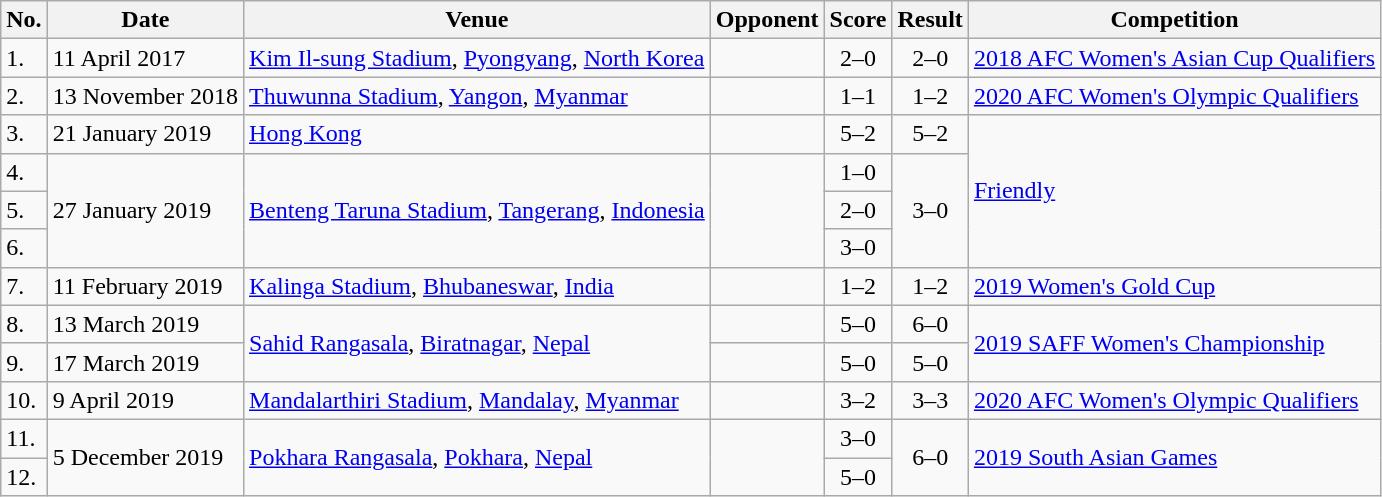<table class="wikitable">
<tr>
<th>No.</th>
<th>Date</th>
<th>Venue</th>
<th>Opponent</th>
<th>Score</th>
<th>Result</th>
<th>Competition</th>
</tr>
<tr>
<td>1.</td>
<td>11 April 2017</td>
<td><a href='#'>Kim Il-sung Stadium</a>, <a href='#'>Pyongyang</a>, <a href='#'>North Korea</a></td>
<td></td>
<td align=center>2–0</td>
<td align=center>2–0</td>
<td><a href='#'>2018 AFC Women's Asian Cup Qualifiers</a></td>
</tr>
<tr>
<td>2.</td>
<td>13 November 2018</td>
<td><a href='#'>Thuwunna Stadium</a>, <a href='#'>Yangon</a>, <a href='#'>Myanmar</a></td>
<td></td>
<td align=center>1–1</td>
<td align=center>1–2</td>
<td><a href='#'>2020 AFC Women's Olympic Qualifiers</a></td>
</tr>
<tr>
<td>3.</td>
<td>21 January 2019</td>
<td><a href='#'>Hong Kong</a></td>
<td></td>
<td align=center>5–2</td>
<td align=center>5–2</td>
<td rowspan=4><a href='#'>Friendly</a></td>
</tr>
<tr>
<td>4.</td>
<td rowspan=3>27 January 2019</td>
<td rowspan=3><a href='#'>Benteng Taruna Stadium</a>, <a href='#'>Tangerang</a>, <a href='#'>Indonesia</a></td>
<td rowspan=3></td>
<td align=center>1–0</td>
<td rowspan=3 align=center>3–0</td>
</tr>
<tr>
<td>5.</td>
<td align=center>2–0</td>
</tr>
<tr>
<td>6.</td>
<td align=center>3–0</td>
</tr>
<tr>
<td>7.</td>
<td>11 February 2019</td>
<td><a href='#'>Kalinga Stadium</a>, <a href='#'>Bhubaneswar</a>, <a href='#'>India</a></td>
<td></td>
<td align=center>1–2</td>
<td align=center>1–2</td>
<td><a href='#'>2019 Women's Gold Cup</a></td>
</tr>
<tr>
<td>8.</td>
<td>13 March 2019</td>
<td rowspan=2><a href='#'>Sahid Rangasala</a>, <a href='#'>Biratnagar</a>, <a href='#'>Nepal</a></td>
<td></td>
<td align=center>5–0</td>
<td align=center>6–0</td>
<td rowspan=2><a href='#'>2019 SAFF Women's Championship</a></td>
</tr>
<tr>
<td>9.</td>
<td>17 March 2019</td>
<td></td>
<td align=center>5–0</td>
<td align=center>5–0</td>
</tr>
<tr>
<td>10.</td>
<td>9 April 2019</td>
<td><a href='#'>Mandalarthiri Stadium</a>, <a href='#'>Mandalay</a>, <a href='#'>Myanmar</a></td>
<td></td>
<td align=center>3–2</td>
<td align=center>3–3</td>
<td><a href='#'>2020 AFC Women's Olympic Qualifiers</a></td>
</tr>
<tr>
<td>11.</td>
<td rowspan=2>5 December 2019</td>
<td rowspan=2><a href='#'>Pokhara Rangasala</a>, <a href='#'>Pokhara</a>, <a href='#'>Nepal</a></td>
<td rowspan=2></td>
<td align=center>3–0</td>
<td rowspan=2 align=center>6–0</td>
<td rowspan=2><a href='#'>2019 South Asian Games</a></td>
</tr>
<tr>
<td>12.</td>
<td align=center>5–0</td>
</tr>
</table>
